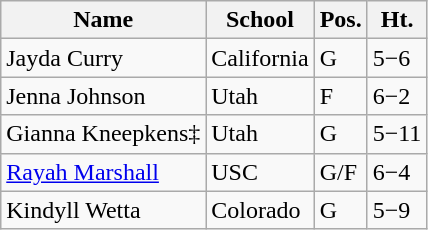<table class="wikitable">
<tr>
<th>Name</th>
<th>School</th>
<th>Pos.</th>
<th>Ht.</th>
</tr>
<tr>
<td>Jayda Curry</td>
<td>California</td>
<td>G</td>
<td>5−6</td>
</tr>
<tr>
<td>Jenna Johnson</td>
<td>Utah</td>
<td>F</td>
<td>6−2</td>
</tr>
<tr>
<td>Gianna Kneepkens‡</td>
<td>Utah</td>
<td>G</td>
<td>5−11</td>
</tr>
<tr>
<td><a href='#'>Rayah Marshall</a></td>
<td>USC</td>
<td>G/F</td>
<td>6−4</td>
</tr>
<tr>
<td>Kindyll Wetta</td>
<td>Colorado</td>
<td>G</td>
<td>5−9</td>
</tr>
</table>
